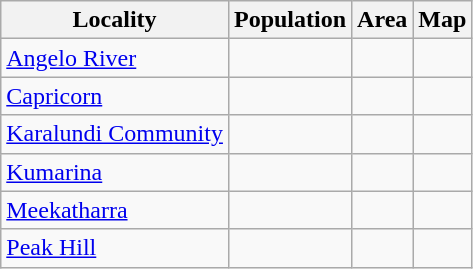<table class="wikitable sortable">
<tr>
<th>Locality</th>
<th data-sort-type=number>Population</th>
<th data-sort-type=number>Area</th>
<th>Map</th>
</tr>
<tr>
<td><a href='#'>Angelo River</a></td>
<td></td>
<td></td>
<td></td>
</tr>
<tr>
<td><a href='#'>Capricorn</a></td>
<td></td>
<td></td>
<td></td>
</tr>
<tr>
<td><a href='#'>Karalundi Community</a></td>
<td></td>
<td></td>
<td></td>
</tr>
<tr>
<td><a href='#'>Kumarina</a></td>
<td></td>
<td></td>
<td></td>
</tr>
<tr>
<td><a href='#'>Meekatharra</a></td>
<td></td>
<td></td>
<td></td>
</tr>
<tr>
<td><a href='#'>Peak Hill</a></td>
<td></td>
<td></td>
<td></td>
</tr>
</table>
